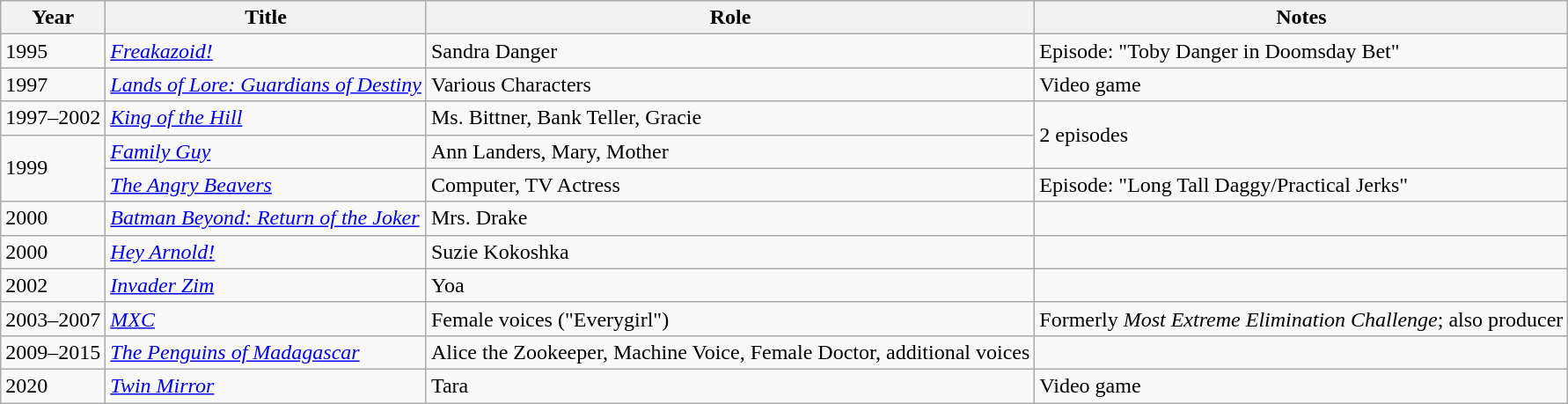<table class="wikitable">
<tr>
<th>Year</th>
<th>Title</th>
<th>Role</th>
<th>Notes</th>
</tr>
<tr>
<td>1995</td>
<td><em><a href='#'>Freakazoid!</a></em></td>
<td>Sandra Danger</td>
<td>Episode: "Toby Danger in Doomsday Bet"</td>
</tr>
<tr>
<td>1997</td>
<td><em><a href='#'>Lands of Lore: Guardians of Destiny</a></em></td>
<td>Various Characters</td>
<td>Video game</td>
</tr>
<tr>
<td>1997–2002</td>
<td><em><a href='#'>King of the Hill</a></em></td>
<td>Ms. Bittner, Bank Teller, Gracie</td>
<td rowspan="2">2 episodes</td>
</tr>
<tr>
<td rowspan="2">1999</td>
<td><em><a href='#'>Family Guy</a></em></td>
<td>Ann Landers, Mary, Mother</td>
</tr>
<tr>
<td><em><a href='#'>The Angry Beavers</a></em></td>
<td>Computer, TV Actress</td>
<td>Episode: "Long Tall Daggy/Practical Jerks"</td>
</tr>
<tr>
<td>2000</td>
<td><em><a href='#'>Batman Beyond: Return of the Joker</a></em></td>
<td>Mrs. Drake</td>
<td></td>
</tr>
<tr>
<td>2000</td>
<td><em><a href='#'>Hey Arnold!</a></em></td>
<td>Suzie Kokoshka</td>
<td></td>
</tr>
<tr>
<td>2002</td>
<td><em><a href='#'>Invader Zim</a></em></td>
<td>Yoa</td>
<td></td>
</tr>
<tr>
<td>2003–2007</td>
<td><em><a href='#'>MXC</a></em></td>
<td>Female voices ("Everygirl")</td>
<td>Formerly <em>Most Extreme Elimination Challenge</em>; also producer</td>
</tr>
<tr>
<td>2009–2015</td>
<td><em><a href='#'>The Penguins of Madagascar</a></em></td>
<td>Alice the Zookeeper, Machine Voice, Female Doctor, additional voices</td>
<td></td>
</tr>
<tr>
<td>2020</td>
<td><em><a href='#'>Twin Mirror</a></em></td>
<td>Tara</td>
<td>Video game</td>
</tr>
</table>
